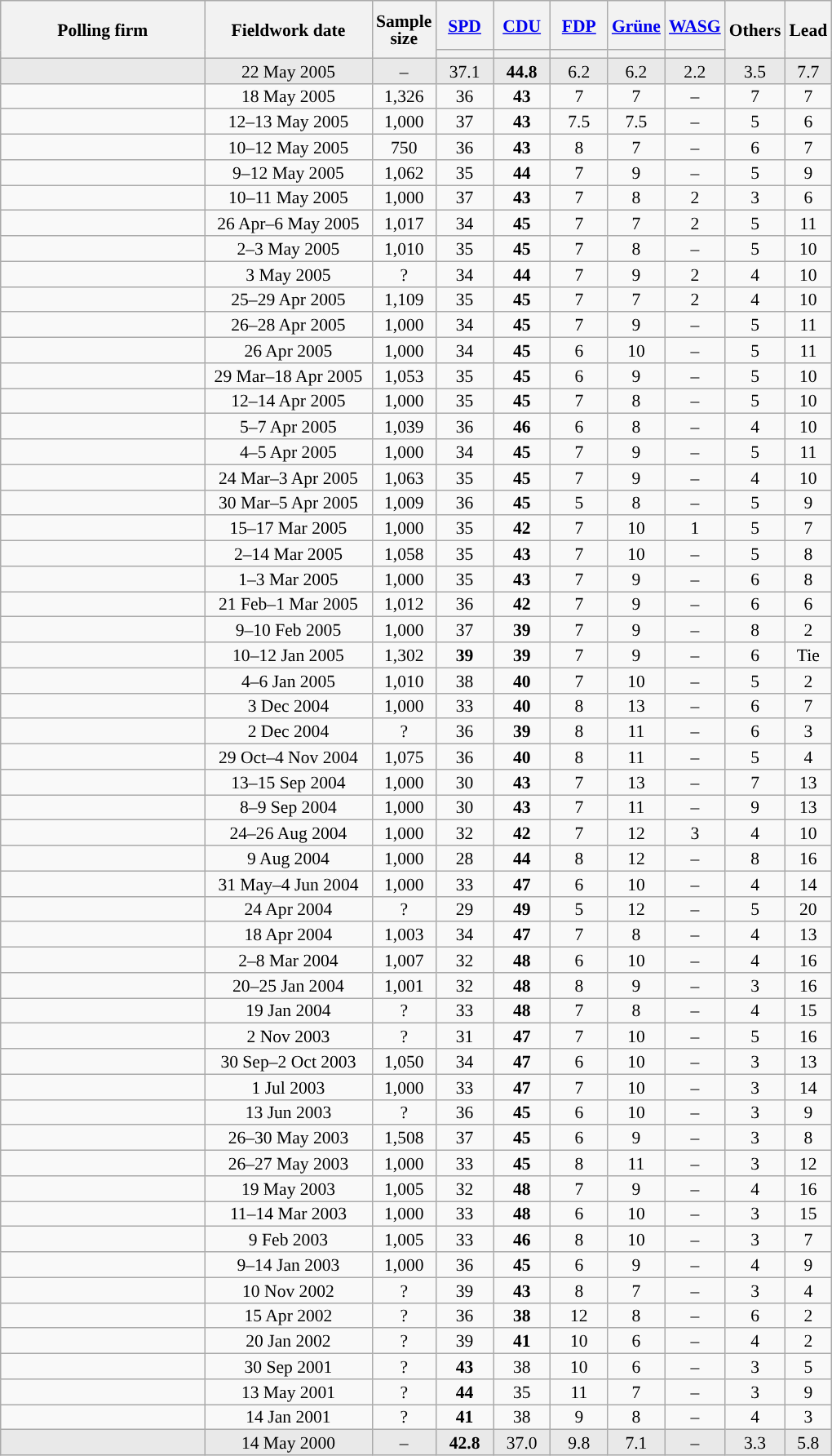<table class="wikitable sortable" style="text-align:center;font-size:90%;line-height:14px;">
<tr style="height:40px;">
<th style="width:160px;" rowspan="2">Polling firm</th>
<th style="width:130px;" rowspan="2">Fieldwork date</th>
<th style="width:35px;" rowspan="2">Sample<br>size</th>
<th class="unsortable" style="width:40px;"><a href='#'>SPD</a></th>
<th class="unsortable" style="width:40px;"><a href='#'>CDU</a></th>
<th class="unsortable" style="width:40px;"><a href='#'>FDP</a></th>
<th class="unsortable" style="width:40px;"><a href='#'>Grüne</a></th>
<th class="unsortable" style="width:40px;"><a href='#'>WASG</a></th>
<th class="unsortable" style="width:40px;" rowspan="2">Others</th>
<th style="width:30px;" rowspan="2">Lead</th>
</tr>
<tr>
<th style="background:"></th>
<th style="background:"></th>
<th style="background:"></th>
<th style="background:"></th>
<th style="background:"></th>
</tr>
<tr style="background:#E9E9E9;">
<td></td>
<td data-sort-value="2005-05-22">22 May 2005</td>
<td>–</td>
<td>37.1</td>
<td><strong>44.8</strong></td>
<td>6.2</td>
<td>6.2</td>
<td>2.2</td>
<td>3.5</td>
<td style="background:">7.7</td>
</tr>
<tr>
<td></td>
<td data-sort-value="2005-05-19">18 May 2005</td>
<td>1,326</td>
<td>36</td>
<td><strong>43</strong></td>
<td>7</td>
<td>7</td>
<td>–</td>
<td>7</td>
<td style="background:">7</td>
</tr>
<tr>
<td></td>
<td data-sort-value="2005-05-15">12–13 May 2005</td>
<td>1,000</td>
<td>37</td>
<td><strong>43</strong></td>
<td>7.5</td>
<td>7.5</td>
<td>–</td>
<td>5</td>
<td style="background:">6</td>
</tr>
<tr>
<td></td>
<td data-sort-value="2005-05-13">10–12 May 2005</td>
<td>750</td>
<td>36</td>
<td><strong>43</strong></td>
<td>8</td>
<td>7</td>
<td>–</td>
<td>6</td>
<td style="background:">7</td>
</tr>
<tr>
<td></td>
<td data-sort-value="2005-05-13">9–12 May 2005</td>
<td>1,062</td>
<td>35</td>
<td><strong>44</strong></td>
<td>7</td>
<td>9</td>
<td>–</td>
<td>5</td>
<td style="background:">9</td>
</tr>
<tr>
<td></td>
<td data-sort-value="2005-05-12">10–11 May 2005</td>
<td>1,000</td>
<td>37</td>
<td><strong>43</strong></td>
<td>7</td>
<td>8</td>
<td>2</td>
<td>3</td>
<td style="background:">6</td>
</tr>
<tr>
<td></td>
<td data-sort-value="2005-05-11">26 Apr–6 May 2005</td>
<td>1,017</td>
<td>34</td>
<td><strong>45</strong></td>
<td>7</td>
<td>7</td>
<td>2</td>
<td>5</td>
<td style="background:">11</td>
</tr>
<tr>
<td></td>
<td data-sort-value="2005-05-04">2–3 May 2005</td>
<td>1,010</td>
<td>35</td>
<td><strong>45</strong></td>
<td>7</td>
<td>8</td>
<td>–</td>
<td>5</td>
<td style="background:">10</td>
</tr>
<tr>
<td></td>
<td data-sort-value="2005-05-03">3 May 2005</td>
<td>?</td>
<td>34</td>
<td><strong>44</strong></td>
<td>7</td>
<td>9</td>
<td>2</td>
<td>4</td>
<td style="background:">10</td>
</tr>
<tr>
<td></td>
<td data-sort-value="2005-05-01">25–29 Apr 2005</td>
<td>1,109</td>
<td>35</td>
<td><strong>45</strong></td>
<td>7</td>
<td>7</td>
<td>2</td>
<td>4</td>
<td style="background:">10</td>
</tr>
<tr>
<td></td>
<td data-sort-value="2005-05-01">26–28 Apr 2005</td>
<td>1,000</td>
<td>34</td>
<td><strong>45</strong></td>
<td>7</td>
<td>9</td>
<td>–</td>
<td>5</td>
<td style="background:">11</td>
</tr>
<tr>
<td></td>
<td data-sort-value="2005-04-27">26 Apr 2005</td>
<td>1,000</td>
<td>34</td>
<td><strong>45</strong></td>
<td>6</td>
<td>10</td>
<td>–</td>
<td>5</td>
<td style="background:">11</td>
</tr>
<tr>
<td></td>
<td data-sort-value="2005-04-22">29 Mar–18 Apr 2005</td>
<td>1,053</td>
<td>35</td>
<td><strong>45</strong></td>
<td>6</td>
<td>9</td>
<td>–</td>
<td>5</td>
<td style="background:">10</td>
</tr>
<tr>
<td></td>
<td data-sort-value="2005-04-17">12–14 Apr 2005</td>
<td>1,000</td>
<td>35</td>
<td><strong>45</strong></td>
<td>7</td>
<td>8</td>
<td>–</td>
<td>5</td>
<td style="background:">10</td>
</tr>
<tr>
<td></td>
<td data-sort-value="2005-04-08">5–7 Apr 2005</td>
<td>1,039</td>
<td>36</td>
<td><strong>46</strong></td>
<td>6</td>
<td>8</td>
<td>–</td>
<td>4</td>
<td style="background:">10</td>
</tr>
<tr>
<td></td>
<td data-sort-value="2005-04-07">4–5 Apr 2005</td>
<td>1,000</td>
<td>34</td>
<td><strong>45</strong></td>
<td>7</td>
<td>9</td>
<td>–</td>
<td>5</td>
<td style="background:">11</td>
</tr>
<tr>
<td></td>
<td data-sort-value="2005-04-07">24 Mar–3 Apr 2005</td>
<td>1,063</td>
<td>35</td>
<td><strong>45</strong></td>
<td>7</td>
<td>9</td>
<td>–</td>
<td>4</td>
<td style="background:">10</td>
</tr>
<tr>
<td></td>
<td data-sort-value="2005-04-06">30 Mar–5 Apr 2005</td>
<td>1,009</td>
<td>36</td>
<td><strong>45</strong></td>
<td>5</td>
<td>8</td>
<td>–</td>
<td>5</td>
<td style="background:">9</td>
</tr>
<tr>
<td></td>
<td data-sort-value="2005-03-20">15–17 Mar 2005</td>
<td>1,000</td>
<td>35</td>
<td><strong>42</strong></td>
<td>7</td>
<td>10</td>
<td>1</td>
<td>5</td>
<td style="background:">7</td>
</tr>
<tr>
<td></td>
<td data-sort-value="2005-03-18">2–14 Mar 2005</td>
<td>1,058</td>
<td>35</td>
<td><strong>43</strong></td>
<td>7</td>
<td>10</td>
<td>–</td>
<td>5</td>
<td style="background:">8</td>
</tr>
<tr>
<td></td>
<td data-sort-value="2005-03-04">1–3 Mar 2005</td>
<td>1,000</td>
<td>35</td>
<td><strong>43</strong></td>
<td>7</td>
<td>9</td>
<td>–</td>
<td>6</td>
<td style="background:">8</td>
</tr>
<tr>
<td></td>
<td data-sort-value="2005-03-02">21 Feb–1 Mar 2005</td>
<td>1,012</td>
<td>36</td>
<td><strong>42</strong></td>
<td>7</td>
<td>9</td>
<td>–</td>
<td>6</td>
<td style="background:">6</td>
</tr>
<tr>
<td></td>
<td data-sort-value="2005-02-13">9–10 Feb 2005</td>
<td>1,000</td>
<td>37</td>
<td><strong>39</strong></td>
<td>7</td>
<td>9</td>
<td>–</td>
<td>8</td>
<td style="background:">2</td>
</tr>
<tr>
<td></td>
<td data-sort-value="2005-01-13">10–12 Jan 2005</td>
<td>1,302</td>
<td><strong>39</strong></td>
<td><strong>39</strong></td>
<td>7</td>
<td>9</td>
<td>–</td>
<td>6</td>
<td data-sort-value="0">Tie</td>
</tr>
<tr>
<td></td>
<td data-sort-value="2005-01-09">4–6 Jan 2005</td>
<td>1,010</td>
<td>38</td>
<td><strong>40</strong></td>
<td>7</td>
<td>10</td>
<td>–</td>
<td>5</td>
<td style="background:">2</td>
</tr>
<tr>
<td></td>
<td data-sort-value="2004-12-03">3 Dec 2004</td>
<td>1,000</td>
<td>33</td>
<td><strong>40</strong></td>
<td>8</td>
<td>13</td>
<td>–</td>
<td>6</td>
<td style="background:">7</td>
</tr>
<tr>
<td></td>
<td data-sort-value="2004-12-02">2 Dec 2004</td>
<td>?</td>
<td>36</td>
<td><strong>39</strong></td>
<td>8</td>
<td>11</td>
<td>–</td>
<td>6</td>
<td style="background:">3</td>
</tr>
<tr>
<td></td>
<td data-sort-value="2004-11-05">29 Oct–4 Nov 2004</td>
<td>1,075</td>
<td>36</td>
<td><strong>40</strong></td>
<td>8</td>
<td>11</td>
<td>–</td>
<td>5</td>
<td style="background:">4</td>
</tr>
<tr>
<td></td>
<td data-sort-value="2004-09-19">13–15 Sep 2004</td>
<td>1,000</td>
<td>30</td>
<td><strong>43</strong></td>
<td>7</td>
<td>13</td>
<td>–</td>
<td>7</td>
<td style="background:">13</td>
</tr>
<tr>
<td></td>
<td data-sort-value="2004-09-12">8–9 Sep 2004</td>
<td>1,000</td>
<td>30</td>
<td><strong>43</strong></td>
<td>7</td>
<td>11</td>
<td>–</td>
<td>9</td>
<td style="background:">13</td>
</tr>
<tr>
<td></td>
<td data-sort-value="2004-08-29">24–26 Aug 2004</td>
<td>1,000</td>
<td>32</td>
<td><strong>42</strong></td>
<td>7</td>
<td>12</td>
<td>3</td>
<td>4</td>
<td style="background:">10</td>
</tr>
<tr>
<td></td>
<td data-sort-value="2004-08-13">9 Aug 2004</td>
<td>1,000</td>
<td>28</td>
<td><strong>44</strong></td>
<td>8</td>
<td>12</td>
<td>–</td>
<td>8</td>
<td style="background:">16</td>
</tr>
<tr>
<td></td>
<td data-sort-value="2004-06-06">31 May–4 Jun 2004</td>
<td>1,000</td>
<td>33</td>
<td><strong>47</strong></td>
<td>6</td>
<td>10</td>
<td>–</td>
<td>4</td>
<td style="background:">14</td>
</tr>
<tr>
<td></td>
<td data-sort-value="2004-04-24">24 Apr 2004</td>
<td>?</td>
<td>29</td>
<td><strong>49</strong></td>
<td>5</td>
<td>12</td>
<td>–</td>
<td>5</td>
<td style="background:">20</td>
</tr>
<tr>
<td></td>
<td data-sort-value="2004-04-18">18 Apr 2004</td>
<td>1,003</td>
<td>34</td>
<td><strong>47</strong></td>
<td>7</td>
<td>8</td>
<td>–</td>
<td>4</td>
<td style="background:">13</td>
</tr>
<tr>
<td></td>
<td data-sort-value="2004-03-12">2–8 Mar 2004</td>
<td>1,007</td>
<td>32</td>
<td><strong>48</strong></td>
<td>6</td>
<td>10</td>
<td>–</td>
<td>4</td>
<td style="background:">16</td>
</tr>
<tr>
<td></td>
<td data-sort-value="2004-02-01">20–25 Jan 2004</td>
<td>1,001</td>
<td>32</td>
<td><strong>48</strong></td>
<td>8</td>
<td>9</td>
<td>–</td>
<td>3</td>
<td style="background:">16</td>
</tr>
<tr>
<td></td>
<td data-sort-value="2004-01-19">19 Jan 2004</td>
<td>?</td>
<td>33</td>
<td><strong>48</strong></td>
<td>7</td>
<td>8</td>
<td>–</td>
<td>4</td>
<td style="background:">15</td>
</tr>
<tr>
<td></td>
<td data-sort-value="2003-11-02">2 Nov 2003</td>
<td>?</td>
<td>31</td>
<td><strong>47</strong></td>
<td>7</td>
<td>10</td>
<td>–</td>
<td>5</td>
<td style="background:">16</td>
</tr>
<tr>
<td></td>
<td data-sort-value="2003-10-08">30 Sep–2 Oct 2003</td>
<td>1,050</td>
<td>34</td>
<td><strong>47</strong></td>
<td>6</td>
<td>10</td>
<td>–</td>
<td>3</td>
<td style="background:">13</td>
</tr>
<tr>
<td></td>
<td data-sort-value="2003-07-02">1 Jul 2003</td>
<td>1,000</td>
<td>33</td>
<td><strong>47</strong></td>
<td>7</td>
<td>10</td>
<td>–</td>
<td>3</td>
<td style="background:">14</td>
</tr>
<tr>
<td></td>
<td data-sort-value="2003-06-13">13 Jun 2003</td>
<td>?</td>
<td>36</td>
<td><strong>45</strong></td>
<td>6</td>
<td>10</td>
<td>–</td>
<td>3</td>
<td style="background:">9</td>
</tr>
<tr>
<td></td>
<td data-sort-value="2003-06-03">26–30 May 2003</td>
<td>1,508</td>
<td>37</td>
<td><strong>45</strong></td>
<td>6</td>
<td>9</td>
<td>–</td>
<td>3</td>
<td style="background:">8</td>
</tr>
<tr>
<td></td>
<td data-sort-value="2003-05-28">26–27 May 2003</td>
<td>1,000</td>
<td>33</td>
<td><strong>45</strong></td>
<td>8</td>
<td>11</td>
<td>–</td>
<td>3</td>
<td style="background:">12</td>
</tr>
<tr>
<td></td>
<td data-sort-value="2003-05-19">19 May 2003</td>
<td>1,005</td>
<td>32</td>
<td><strong>48</strong></td>
<td>7</td>
<td>9</td>
<td>–</td>
<td>4</td>
<td style="background:">16</td>
</tr>
<tr>
<td></td>
<td data-sort-value="2003-03-25">11–14 Mar 2003</td>
<td>1,000</td>
<td>33</td>
<td><strong>48</strong></td>
<td>6</td>
<td>10</td>
<td>–</td>
<td>3</td>
<td style="background:">15</td>
</tr>
<tr>
<td></td>
<td data-sort-value="2003-02-09">9 Feb 2003</td>
<td>1,005</td>
<td>33</td>
<td><strong>46</strong></td>
<td>8</td>
<td>10</td>
<td>–</td>
<td>3</td>
<td style="background:">7</td>
</tr>
<tr>
<td></td>
<td data-sort-value="2003-01-20">9–14 Jan 2003</td>
<td>1,000</td>
<td>36</td>
<td><strong>45</strong></td>
<td>6</td>
<td>9</td>
<td>–</td>
<td>4</td>
<td style="background:">9</td>
</tr>
<tr>
<td></td>
<td data-sort-value="2002-11-10">10 Nov 2002</td>
<td>?</td>
<td>39</td>
<td><strong>43</strong></td>
<td>8</td>
<td>7</td>
<td>–</td>
<td>3</td>
<td style="background:">4</td>
</tr>
<tr>
<td></td>
<td data-sort-value="2002-04-15">15 Apr 2002</td>
<td>?</td>
<td>36</td>
<td><strong>38</strong></td>
<td>12</td>
<td>8</td>
<td>–</td>
<td>6</td>
<td style="background:">2</td>
</tr>
<tr>
<td></td>
<td data-sort-value="2002-01-20">20 Jan 2002</td>
<td>?</td>
<td>39</td>
<td><strong>41</strong></td>
<td>10</td>
<td>6</td>
<td>–</td>
<td>4</td>
<td style="background:">2</td>
</tr>
<tr>
<td></td>
<td data-sort-value="2001-09-30">30 Sep 2001</td>
<td>?</td>
<td><strong>43</strong></td>
<td>38</td>
<td>10</td>
<td>6</td>
<td>–</td>
<td>3</td>
<td style="background:">5</td>
</tr>
<tr>
<td></td>
<td data-sort-value="2001-05-13">13 May 2001</td>
<td>?</td>
<td><strong>44</strong></td>
<td>35</td>
<td>11</td>
<td>7</td>
<td>–</td>
<td>3</td>
<td style="background:">9</td>
</tr>
<tr>
<td></td>
<td data-sort-value="2001-01-14">14 Jan 2001</td>
<td>?</td>
<td><strong>41</strong></td>
<td>38</td>
<td>9</td>
<td>8</td>
<td>–</td>
<td>4</td>
<td style="background:">3</td>
</tr>
<tr style="background:#E9E9E9;">
<td></td>
<td data-sort-value="2000-05-14">14 May 2000</td>
<td>–</td>
<td><strong>42.8</strong></td>
<td>37.0</td>
<td>9.8</td>
<td>7.1</td>
<td>–</td>
<td>3.3</td>
<td style="background:">5.8</td>
</tr>
</table>
